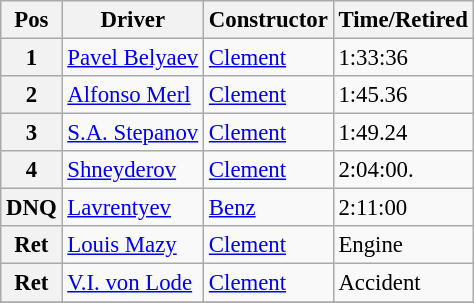<table class="wikitable" style="font-size: 95%;">
<tr>
<th>Pos</th>
<th>Driver</th>
<th>Constructor</th>
<th>Time/Retired</th>
</tr>
<tr>
<th>1</th>
<td> <a href='#'>Pavel Belyaev</a> </td>
<td><a href='#'>Clement</a></td>
<td>1:33:36</td>
</tr>
<tr>
<th>2</th>
<td> <a href='#'>Alfonso Merl</a> </td>
<td><a href='#'>Clement</a></td>
<td>1:45.36</td>
</tr>
<tr>
<th>3</th>
<td> <a href='#'>S.A. Stepanov</a> </td>
<td><a href='#'>Clement</a></td>
<td>1:49.24</td>
</tr>
<tr>
<th>4</th>
<td> <a href='#'>Shneyderov</a> </td>
<td><a href='#'>Clement</a></td>
<td>2:04:00.</td>
</tr>
<tr>
<th>DNQ</th>
<td> <a href='#'>Lavrentyev</a> </td>
<td><a href='#'>Benz</a></td>
<td>2:11:00</td>
</tr>
<tr>
<th>Ret</th>
<td> <a href='#'>Louis Mazy</a> </td>
<td><a href='#'>Clement</a></td>
<td>Engine</td>
</tr>
<tr>
<th>Ret</th>
<td> <a href='#'>V.I. von Lode</a> </td>
<td><a href='#'>Clement</a></td>
<td>Accident</td>
</tr>
<tr>
</tr>
</table>
